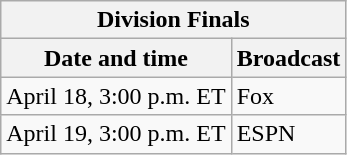<table class="wikitable">
<tr>
<th colspan="10">Division Finals</th>
</tr>
<tr>
<th>Date and time</th>
<th>Broadcast</th>
</tr>
<tr>
<td>April 18, 3:00 p.m. ET</td>
<td>Fox</td>
</tr>
<tr>
<td>April 19, 3:00 p.m. ET</td>
<td>ESPN</td>
</tr>
</table>
